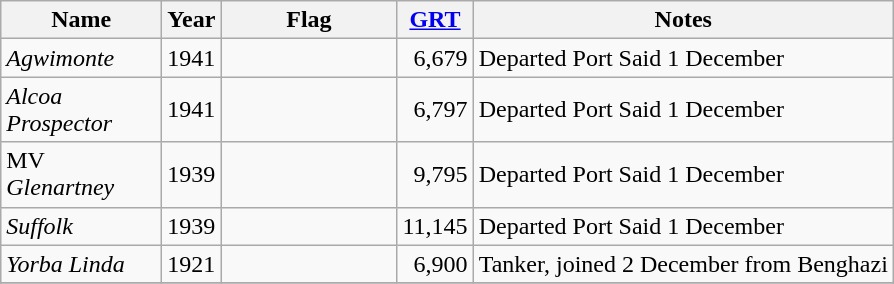<table class="wikitable sortable">
<tr>
<th scope="col" width="100px">Name</th>
<th scope="col" width="25px">Year</th>
<th scope="col" width="110px">Flag</th>
<th scope="col" width="25px"><a href='#'>GRT</a></th>
<th>Notes</th>
</tr>
<tr>
<td align="left"><em>Agwimonte</em></td>
<td align="left">1941</td>
<td align="left"></td>
<td align="right">6,679</td>
<td align="left">Departed Port Said 1 December</td>
</tr>
<tr>
<td align="left"><em>Alcoa Prospector</em></td>
<td align="left">1941</td>
<td align="left"></td>
<td align="right">6,797</td>
<td align="left">Departed Port Said 1 December</td>
</tr>
<tr>
<td align="left">MV <em>Glenartney</em></td>
<td align="left">1939</td>
<td align="left"></td>
<td align="right">9,795</td>
<td align="left">Departed Port Said 1 December</td>
</tr>
<tr>
<td align="left"><em>Suffolk</em></td>
<td align="left">1939</td>
<td align="left"></td>
<td align="right">11,145</td>
<td align="left">Departed Port Said 1 December</td>
</tr>
<tr>
<td align="left"><em>Yorba Linda</em></td>
<td align="left">1921</td>
<td align="left"></td>
<td align="right">6,900</td>
<td align="left">Tanker, joined 2 December from Benghazi</td>
</tr>
<tr>
</tr>
</table>
